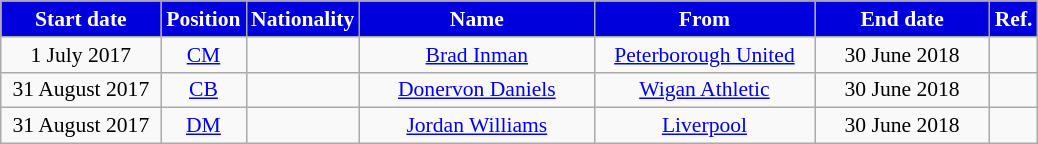<table class="wikitable"  style="text-align:center; font-size:90%; ">
<tr>
<th style="background:#0000DD; color:#FFFFFF; width:100px;">Start date</th>
<th style="background:#0000DD; color:#FFFFFF; width:50px;">Position</th>
<th style="background:#0000DD; color:#FFFFFF; width:50px;">Nationality</th>
<th style="background:#0000DD; color:#FFFFFF; width:150px;">Name</th>
<th style="background:#0000DD; color:#FFFFFF; width:140px;">From</th>
<th style="background:#0000DD; color:#FFFFFF; width:110px;">End date</th>
<th style="background:#0000DD; color:#FFFFFF; width:25px;">Ref.</th>
</tr>
<tr>
<td>1 July 2017</td>
<td><a href='#'>CM</a></td>
<td></td>
<td><a href='#'>Brad Inman</a></td>
<td><a href='#'>Peterborough United</a></td>
<td>30 June 2018</td>
<td></td>
</tr>
<tr>
<td>31 August 2017</td>
<td><a href='#'>CB</a></td>
<td></td>
<td><a href='#'>Donervon Daniels</a></td>
<td><a href='#'>Wigan Athletic</a></td>
<td>30 June 2018</td>
<td></td>
</tr>
<tr>
<td>31 August 2017</td>
<td><a href='#'>DM</a></td>
<td></td>
<td><a href='#'>Jordan Williams</a></td>
<td><a href='#'>Liverpool</a></td>
<td>30 June 2018</td>
<td></td>
</tr>
</table>
